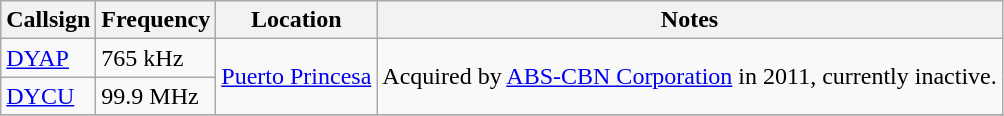<table class="wikitable">
<tr>
<th>Callsign</th>
<th>Frequency</th>
<th>Location</th>
<th>Notes</th>
</tr>
<tr>
<td><a href='#'>DYAP</a></td>
<td>765 kHz</td>
<td rowspan="2"><a href='#'>Puerto Princesa</a></td>
<td rowspan="2">Acquired by <a href='#'>ABS-CBN Corporation</a> in 2011, currently inactive.</td>
</tr>
<tr>
<td><a href='#'>DYCU</a></td>
<td>99.9 MHz</td>
</tr>
<tr>
</tr>
</table>
